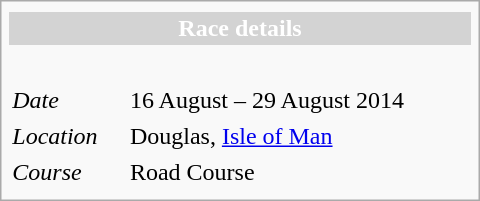<table class="infobox" align="right" cellpadding="2" style="float:right; width: 20em;">
<tr>
</tr>
<tr>
<th colspan="3" style="background:lightgrey; color:#ffffff;">Race details</th>
</tr>
<tr>
<td colspan="3" style="text-align:center;"><br></td>
</tr>
<tr>
<td style="width: 25%;"><em>Date</em></td>
<td>16 August – 29 August 2014</td>
</tr>
<tr>
<td><em>Location</em></td>
<td colspan=3>Douglas, <a href='#'>Isle of Man</a></td>
</tr>
<tr>
<td><em>Course</em></td>
<td colspan=3>Road Course <br> </td>
</tr>
<tr>
</tr>
</table>
